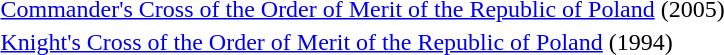<table>
<tr>
<td></td>
<td><a href='#'>Commander's Cross of the Order of Merit of the Republic of Poland</a> (2005)</td>
</tr>
<tr>
<td></td>
<td><a href='#'>Knight's Cross of the Order of Merit of the Republic of Poland</a> (1994)</td>
</tr>
</table>
